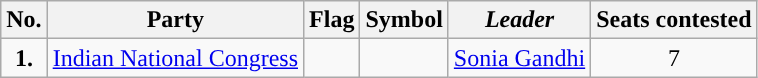<table class="wikitable">
<tr>
<th>No.</th>
<th>Party</th>
<th><strong>Flag</strong></th>
<th>Symbol</th>
<th><em>Leader</em></th>
<th>Seats contested</th>
</tr>
<tr>
<td ! style="text-align:center; background:"><strong>1.</strong></td>
<td style="text-align:center"><a href='#'>Indian National Congress</a></td>
<td></td>
<td></td>
<td style="text-align:center"><a href='#'>Sonia Gandhi</a></td>
<td style="text-align:center">7</td>
</tr>
</table>
